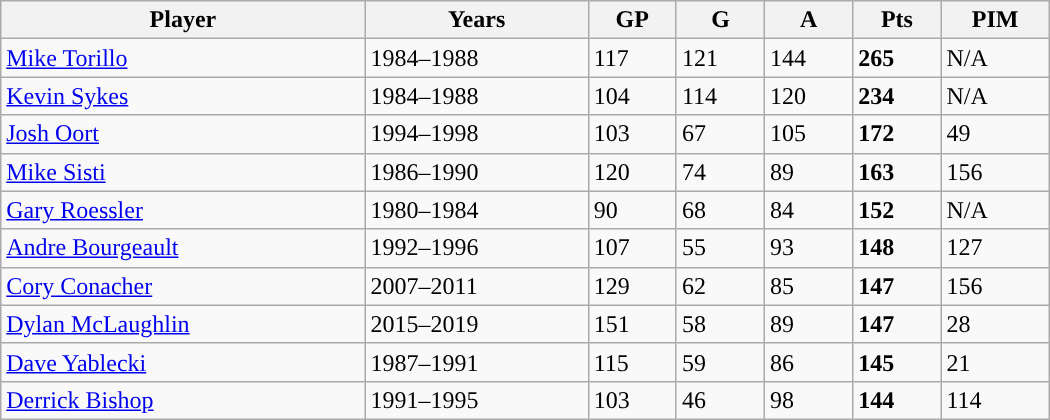<table class="wikitable sortable" width ="700" cellpadding="1" border="1" cellspacing="0">
<tr>
<th>Player</th>
<th>Years</th>
<th>GP</th>
<th>G</th>
<th>A</th>
<th>Pts</th>
<th>PIM</th>
</tr>
<tr>
<td><a href='#'>Mike Torillo</a></td>
<td>1984–1988</td>
<td>117</td>
<td>121</td>
<td>144</td>
<td><strong>265</strong></td>
<td>N/A</td>
</tr>
<tr>
<td><a href='#'>Kevin Sykes</a></td>
<td>1984–1988</td>
<td>104</td>
<td>114</td>
<td>120</td>
<td><strong>234</strong></td>
<td>N/A</td>
</tr>
<tr>
<td><a href='#'>Josh Oort</a></td>
<td>1994–1998</td>
<td>103</td>
<td>67</td>
<td>105</td>
<td><strong>172</strong></td>
<td>49</td>
</tr>
<tr>
<td><a href='#'>Mike Sisti</a></td>
<td>1986–1990</td>
<td>120</td>
<td>74</td>
<td>89</td>
<td><strong>163</strong></td>
<td>156</td>
</tr>
<tr>
<td><a href='#'>Gary Roessler</a></td>
<td>1980–1984</td>
<td>90</td>
<td>68</td>
<td>84</td>
<td><strong>152</strong></td>
<td>N/A</td>
</tr>
<tr>
<td><a href='#'>Andre Bourgeault</a></td>
<td>1992–1996</td>
<td>107</td>
<td>55</td>
<td>93</td>
<td><strong>148</strong></td>
<td>127</td>
</tr>
<tr>
<td><a href='#'>Cory Conacher</a></td>
<td>2007–2011</td>
<td>129</td>
<td>62</td>
<td>85</td>
<td><strong>147</strong></td>
<td>156</td>
</tr>
<tr>
<td><a href='#'>Dylan McLaughlin</a></td>
<td>2015–2019</td>
<td>151</td>
<td>58</td>
<td>89</td>
<td><strong>147</strong></td>
<td>28</td>
</tr>
<tr>
<td><a href='#'>Dave Yablecki</a></td>
<td>1987–1991</td>
<td>115</td>
<td>59</td>
<td>86</td>
<td><strong>145</strong></td>
<td>21</td>
</tr>
<tr>
<td><a href='#'>Derrick Bishop</a></td>
<td>1991–1995</td>
<td>103</td>
<td>46</td>
<td>98</td>
<td><strong>144</strong></td>
<td>114</td>
</tr>
</table>
